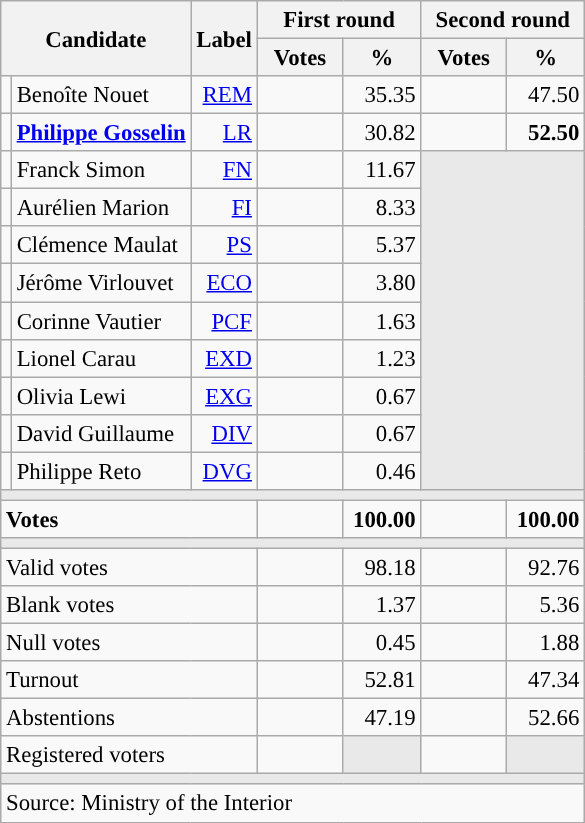<table class="wikitable" style="text-align:right;font-size:95%;">
<tr>
<th rowspan="2" colspan="2">Candidate</th>
<th rowspan="2">Label</th>
<th colspan="2">First round</th>
<th colspan="2">Second round</th>
</tr>
<tr>
<th style="width:50px;">Votes</th>
<th style="width:45px;">%</th>
<th style="width:50px;">Votes</th>
<th style="width:45px;">%</th>
</tr>
<tr>
<td style="color:inherit;background:"></td>
<td style="text-align:left;">Benoîte Nouet</td>
<td><a href='#'>REM</a></td>
<td></td>
<td>35.35</td>
<td></td>
<td>47.50</td>
</tr>
<tr>
<td style="color:inherit;background:"></td>
<td style="text-align:left;"><strong><a href='#'>Philippe Gosselin</a></strong></td>
<td><a href='#'>LR</a></td>
<td></td>
<td>30.82</td>
<td><strong></strong></td>
<td><strong>52.50</strong></td>
</tr>
<tr>
<td style="color:inherit;background:"></td>
<td style="text-align:left;">Franck Simon</td>
<td><a href='#'>FN</a></td>
<td></td>
<td>11.67</td>
<td colspan="2" rowspan="9" style="background:#E9E9E9;"></td>
</tr>
<tr>
<td style="color:inherit;background:"></td>
<td style="text-align:left;">Aurélien Marion</td>
<td><a href='#'>FI</a></td>
<td></td>
<td>8.33</td>
</tr>
<tr>
<td style="color:inherit;background:"></td>
<td style="text-align:left;">Clémence Maulat</td>
<td><a href='#'>PS</a></td>
<td></td>
<td>5.37</td>
</tr>
<tr>
<td style="color:inherit;background:"></td>
<td style="text-align:left;">Jérôme Virlouvet</td>
<td><a href='#'>ECO</a></td>
<td></td>
<td>3.80</td>
</tr>
<tr>
<td style="color:inherit;background:"></td>
<td style="text-align:left;">Corinne Vautier</td>
<td><a href='#'>PCF</a></td>
<td></td>
<td>1.63</td>
</tr>
<tr>
<td style="color:inherit;background:"></td>
<td style="text-align:left;">Lionel Carau</td>
<td><a href='#'>EXD</a></td>
<td></td>
<td>1.23</td>
</tr>
<tr>
<td style="color:inherit;background:"></td>
<td style="text-align:left;">Olivia Lewi</td>
<td><a href='#'>EXG</a></td>
<td></td>
<td>0.67</td>
</tr>
<tr>
<td style="color:inherit;background:"></td>
<td style="text-align:left;">David Guillaume</td>
<td><a href='#'>DIV</a></td>
<td></td>
<td>0.67</td>
</tr>
<tr>
<td style="color:inherit;background:"></td>
<td style="text-align:left;">Philippe Reto</td>
<td><a href='#'>DVG</a></td>
<td></td>
<td>0.46</td>
</tr>
<tr>
<td colspan="7" style="background:#E9E9E9;"></td>
</tr>
<tr style="font-weight:bold;">
<td colspan="3" style="text-align:left;">Votes</td>
<td></td>
<td>100.00</td>
<td></td>
<td>100.00</td>
</tr>
<tr>
<td colspan="7" style="background:#E9E9E9;"></td>
</tr>
<tr>
<td colspan="3" style="text-align:left;">Valid votes</td>
<td></td>
<td>98.18</td>
<td></td>
<td>92.76</td>
</tr>
<tr>
<td colspan="3" style="text-align:left;">Blank votes</td>
<td></td>
<td>1.37</td>
<td></td>
<td>5.36</td>
</tr>
<tr>
<td colspan="3" style="text-align:left;">Null votes</td>
<td></td>
<td>0.45</td>
<td></td>
<td>1.88</td>
</tr>
<tr>
<td colspan="3" style="text-align:left;">Turnout</td>
<td></td>
<td>52.81</td>
<td></td>
<td>47.34</td>
</tr>
<tr>
<td colspan="3" style="text-align:left;">Abstentions</td>
<td></td>
<td>47.19</td>
<td></td>
<td>52.66</td>
</tr>
<tr>
<td colspan="3" style="text-align:left;">Registered voters</td>
<td></td>
<td style="background:#E9E9E9;"></td>
<td></td>
<td style="background:#E9E9E9;"></td>
</tr>
<tr>
<td colspan="7" style="background:#E9E9E9;"></td>
</tr>
<tr>
<td colspan="7" style="text-align:left;">Source: Ministry of the Interior<br></td>
</tr>
</table>
